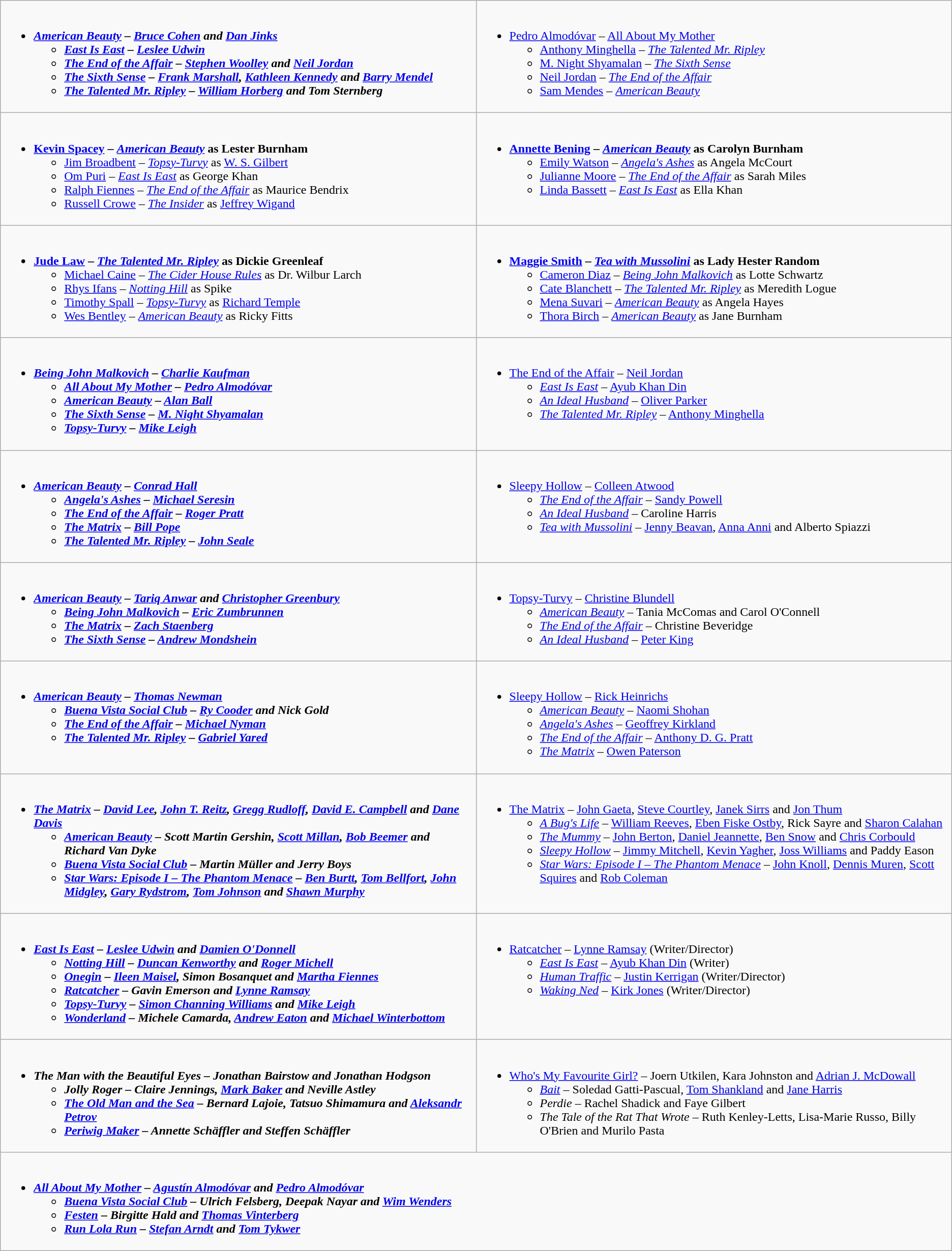<table class=wikitable>
<tr>
<td valign="top" width="50%"><br><ul><li><strong><em><a href='#'>American Beauty</a><em> – <a href='#'>Bruce Cohen</a> and <a href='#'>Dan Jinks</a><strong><ul><li></em><a href='#'>East Is East</a><em> – <a href='#'>Leslee Udwin</a></li><li></em><a href='#'>The End of the Affair</a><em> – <a href='#'>Stephen Woolley</a> and <a href='#'>Neil Jordan</a></li><li></em><a href='#'>The Sixth Sense</a><em> – <a href='#'>Frank Marshall</a>, <a href='#'>Kathleen Kennedy</a> and <a href='#'>Barry Mendel</a></li><li></em><a href='#'>The Talented Mr. Ripley</a><em> – <a href='#'>William Horberg</a> and Tom Sternberg</li></ul></li></ul></td>
<td valign="top" width="50%"><br><ul><li></strong><a href='#'>Pedro Almodóvar</a> – </em><a href='#'>All About My Mother</a></em></strong><ul><li><a href='#'>Anthony Minghella</a> – <em><a href='#'>The Talented Mr. Ripley</a></em></li><li><a href='#'>M. Night Shyamalan</a> – <em><a href='#'>The Sixth Sense</a></em></li><li><a href='#'>Neil Jordan</a> – <em><a href='#'>The End of the Affair</a></em></li><li><a href='#'>Sam Mendes</a> – <em><a href='#'>American Beauty</a></em></li></ul></li></ul></td>
</tr>
<tr>
<td valign="top" width="50%"><br><ul><li><strong><a href='#'>Kevin Spacey</a> – <em><a href='#'>American Beauty</a></em> as Lester Burnham</strong><ul><li><a href='#'>Jim Broadbent</a> – <em><a href='#'>Topsy-Turvy</a></em> as <a href='#'>W. S. Gilbert</a></li><li><a href='#'>Om Puri</a> – <em><a href='#'>East Is East</a></em> as George Khan</li><li><a href='#'>Ralph Fiennes</a> – <em><a href='#'>The End of the Affair</a></em> as Maurice Bendrix</li><li><a href='#'>Russell Crowe</a> – <em><a href='#'>The Insider</a></em> as <a href='#'>Jeffrey Wigand</a></li></ul></li></ul></td>
<td valign="top" width="50%"><br><ul><li><strong><a href='#'>Annette Bening</a> – <em><a href='#'>American Beauty</a></em> as Carolyn Burnham</strong><ul><li><a href='#'>Emily Watson</a> – <em><a href='#'>Angela's Ashes</a></em> as Angela McCourt</li><li><a href='#'>Julianne Moore</a> – <em><a href='#'>The End of the Affair</a></em> as Sarah Miles</li><li><a href='#'>Linda Bassett</a> – <em><a href='#'>East Is East</a></em> as Ella Khan</li></ul></li></ul></td>
</tr>
<tr>
<td valign="top" width="50%"><br><ul><li><strong><a href='#'>Jude Law</a> – <em><a href='#'>The Talented Mr. Ripley</a></em> as Dickie Greenleaf</strong><ul><li><a href='#'>Michael Caine</a> – <em><a href='#'>The Cider House Rules</a></em> as Dr. Wilbur Larch</li><li><a href='#'>Rhys Ifans</a> – <em><a href='#'>Notting Hill</a></em> as Spike</li><li><a href='#'>Timothy Spall</a> – <em><a href='#'>Topsy-Turvy</a></em> as <a href='#'>Richard Temple</a></li><li><a href='#'>Wes Bentley</a> – <em><a href='#'>American Beauty</a></em> as Ricky Fitts</li></ul></li></ul></td>
<td valign="top" width="50%"><br><ul><li><strong><a href='#'>Maggie Smith</a> – <em><a href='#'>Tea with Mussolini</a></em> as Lady Hester Random</strong><ul><li><a href='#'>Cameron Diaz</a> – <em><a href='#'>Being John Malkovich</a></em> as Lotte Schwartz</li><li><a href='#'>Cate Blanchett</a> – <em><a href='#'>The Talented Mr. Ripley</a></em> as Meredith Logue</li><li><a href='#'>Mena Suvari</a> – <em><a href='#'>American Beauty</a></em> as Angela Hayes</li><li><a href='#'>Thora Birch</a> – <em><a href='#'>American Beauty</a></em> as Jane Burnham</li></ul></li></ul></td>
</tr>
<tr>
<td valign="top" width="50%"><br><ul><li><strong><em><a href='#'>Being John Malkovich</a><em> – <a href='#'>Charlie Kaufman</a><strong><ul><li></em><a href='#'>All About My Mother</a><em> – <a href='#'>Pedro Almodóvar</a></li><li></em><a href='#'>American Beauty</a><em> – <a href='#'>Alan Ball</a></li><li></em><a href='#'>The Sixth Sense</a><em> – <a href='#'>M. Night Shyamalan</a></li><li></em><a href='#'>Topsy-Turvy</a><em> – <a href='#'>Mike Leigh</a></li></ul></li></ul></td>
<td valign="top" width="50%"><br><ul><li></em></strong><a href='#'>The End of the Affair</a></em> – <a href='#'>Neil Jordan</a></strong><ul><li><em><a href='#'>East Is East</a></em> – <a href='#'>Ayub Khan Din</a></li><li><em><a href='#'>An Ideal Husband</a></em> – <a href='#'>Oliver Parker</a></li><li><em><a href='#'>The Talented Mr. Ripley</a></em> – <a href='#'>Anthony Minghella</a></li></ul></li></ul></td>
</tr>
<tr>
<td valign="top" width="50%"><br><ul><li><strong><em><a href='#'>American Beauty</a><em> – <a href='#'>Conrad Hall</a><strong><ul><li></em><a href='#'>Angela's Ashes</a><em> – <a href='#'>Michael Seresin</a></li><li></em><a href='#'>The End of the Affair</a><em> – <a href='#'>Roger Pratt</a></li><li></em><a href='#'>The Matrix</a><em> – <a href='#'>Bill Pope</a></li><li></em><a href='#'>The Talented Mr. Ripley</a><em> – <a href='#'>John Seale</a></li></ul></li></ul></td>
<td valign="top" width="50%"><br><ul><li></em></strong><a href='#'>Sleepy Hollow</a></em> – <a href='#'>Colleen Atwood</a></strong><ul><li><em><a href='#'>The End of the Affair</a></em> – <a href='#'>Sandy Powell</a></li><li><em><a href='#'>An Ideal Husband</a></em> – Caroline Harris</li><li><em><a href='#'>Tea with Mussolini</a></em> – <a href='#'>Jenny Beavan</a>, <a href='#'>Anna Anni</a> and Alberto Spiazzi</li></ul></li></ul></td>
</tr>
<tr>
<td valign="top" width="50%"><br><ul><li><strong><em><a href='#'>American Beauty</a><em> – <a href='#'>Tariq Anwar</a> and <a href='#'>Christopher Greenbury</a><strong><ul><li></em><a href='#'>Being John Malkovich</a><em> – <a href='#'>Eric Zumbrunnen</a></li><li></em><a href='#'>The Matrix</a><em> – <a href='#'>Zach Staenberg</a></li><li></em><a href='#'>The Sixth Sense</a><em> – <a href='#'>Andrew Mondshein</a></li></ul></li></ul></td>
<td valign="top" width="50%"><br><ul><li></em></strong><a href='#'>Topsy-Turvy</a></em> – <a href='#'>Christine Blundell</a></strong><ul><li><em><a href='#'>American Beauty</a></em> – Tania McComas and Carol O'Connell</li><li><em><a href='#'>The End of the Affair</a></em> – Christine Beveridge</li><li><em><a href='#'>An Ideal Husband</a></em> – <a href='#'>Peter King</a></li></ul></li></ul></td>
</tr>
<tr>
<td valign="top" width="50%"><br><ul><li><strong><em><a href='#'>American Beauty</a><em> – <a href='#'>Thomas Newman</a><strong><ul><li></em><a href='#'>Buena Vista Social Club</a><em> – <a href='#'>Ry Cooder</a> and Nick Gold</li><li></em><a href='#'>The End of the Affair</a><em> – <a href='#'>Michael Nyman</a></li><li></em><a href='#'>The Talented Mr. Ripley</a><em> – <a href='#'>Gabriel Yared</a></li></ul></li></ul></td>
<td valign="top" width="50%"><br><ul><li></em></strong><a href='#'>Sleepy Hollow</a></em> – <a href='#'>Rick Heinrichs</a></strong><ul><li><em><a href='#'>American Beauty</a></em> – <a href='#'>Naomi Shohan</a></li><li><em><a href='#'>Angela's Ashes</a></em> – <a href='#'>Geoffrey Kirkland</a></li><li><em><a href='#'>The End of the Affair</a></em> – <a href='#'>Anthony D. G. Pratt</a></li><li><em><a href='#'>The Matrix</a></em> – <a href='#'>Owen Paterson</a></li></ul></li></ul></td>
</tr>
<tr>
<td valign="top" width="50%"><br><ul><li><strong><em><a href='#'>The Matrix</a><em> – <a href='#'>David Lee</a>, <a href='#'>John T. Reitz</a>, <a href='#'>Gregg Rudloff</a>, <a href='#'>David E. Campbell</a> and <a href='#'>Dane Davis</a><strong><ul><li></em><a href='#'>American Beauty</a><em> – Scott Martin Gershin, <a href='#'>Scott Millan</a>, <a href='#'>Bob Beemer</a> and Richard Van Dyke</li><li></em><a href='#'>Buena Vista Social Club</a><em> – Martin Müller and Jerry Boys</li><li></em><a href='#'>Star Wars: Episode I – The Phantom Menace</a><em> – <a href='#'>Ben Burtt</a>, <a href='#'>Tom Bellfort</a>, <a href='#'>John Midgley</a>, <a href='#'>Gary Rydstrom</a>, <a href='#'>Tom Johnson</a> and <a href='#'>Shawn Murphy</a></li></ul></li></ul></td>
<td valign="top" width="50%"><br><ul><li></em></strong><a href='#'>The Matrix</a></em> – <a href='#'>John Gaeta</a>, <a href='#'>Steve Courtley</a>, <a href='#'>Janek Sirrs</a> and <a href='#'>Jon Thum</a></strong><ul><li><em><a href='#'>A Bug's Life</a></em> – <a href='#'>William Reeves</a>, <a href='#'>Eben Fiske Ostby</a>, Rick Sayre and <a href='#'>Sharon Calahan</a></li><li><em><a href='#'>The Mummy</a></em> – <a href='#'>John Berton</a>, <a href='#'>Daniel Jeannette</a>, <a href='#'>Ben Snow</a> and <a href='#'>Chris Corbould</a></li><li><em><a href='#'>Sleepy Hollow</a></em> – <a href='#'>Jimmy Mitchell</a>, <a href='#'>Kevin Yagher</a>, <a href='#'>Joss Williams</a> and Paddy Eason</li><li><em><a href='#'>Star Wars: Episode I – The Phantom Menace</a></em> – <a href='#'>John Knoll</a>, <a href='#'>Dennis Muren</a>, <a href='#'>Scott Squires</a> and <a href='#'>Rob Coleman</a></li></ul></li></ul></td>
</tr>
<tr>
<td valign="top" width="50%"><br><ul><li><strong><em><a href='#'>East Is East</a><em> – <a href='#'>Leslee Udwin</a> and <a href='#'>Damien O'Donnell</a><strong><ul><li></em><a href='#'>Notting Hill</a><em> – <a href='#'>Duncan Kenworthy</a> and <a href='#'>Roger Michell</a></li><li></em><a href='#'>Onegin</a><em> – <a href='#'>Ileen Maisel</a>, Simon Bosanquet and <a href='#'>Martha Fiennes</a></li><li></em><a href='#'>Ratcatcher</a><em> – Gavin Emerson and <a href='#'>Lynne Ramsay</a></li><li></em><a href='#'>Topsy-Turvy</a><em> – <a href='#'>Simon Channing Williams</a> and <a href='#'>Mike Leigh</a></li><li></em><a href='#'>Wonderland</a><em> – Michele Camarda, <a href='#'>Andrew Eaton</a> and <a href='#'>Michael Winterbottom</a></li></ul></li></ul></td>
<td valign="top" width="50%"><br><ul><li></em></strong><a href='#'>Ratcatcher</a></em> – <a href='#'>Lynne Ramsay</a> (Writer/Director)</strong><ul><li><em><a href='#'>East Is East</a></em> – <a href='#'>Ayub Khan Din</a> (Writer)</li><li><em><a href='#'>Human Traffic</a></em> – <a href='#'>Justin Kerrigan</a> (Writer/Director)</li><li><em><a href='#'>Waking Ned</a></em> – <a href='#'>Kirk Jones</a> (Writer/Director)</li></ul></li></ul></td>
</tr>
<tr>
<td valign="top" width="50%"><br><ul><li><strong><em>The Man with the Beautiful Eyes<em> – Jonathan Bairstow and Jonathan Hodgson<strong><ul><li></em>Jolly Roger<em> – Claire Jennings, <a href='#'>Mark Baker</a> and Neville Astley</li><li></em><a href='#'>The Old Man and the Sea</a><em> – Bernard Lajoie, Tatsuo Shimamura and <a href='#'>Aleksandr Petrov</a></li><li></em><a href='#'>Periwig Maker</a><em> – Annette Schäffler and Steffen Schäffler</li></ul></li></ul></td>
<td valign="top" width="50%"><br><ul><li></em></strong><a href='#'>Who's My Favourite Girl?</a></em> – Joern Utkilen, Kara Johnston and <a href='#'>Adrian J. McDowall</a></strong><ul><li><em><a href='#'>Bait</a></em> – Soledad Gatti-Pascual, <a href='#'>Tom Shankland</a> and <a href='#'>Jane Harris</a></li><li><em>Perdie</em> – Rachel Shadick and Faye Gilbert</li><li><em>The Tale of the Rat That Wrote</em> – Ruth Kenley-Letts, Lisa-Marie Russo, Billy O'Brien and Murilo Pasta</li></ul></li></ul></td>
</tr>
<tr>
<td valign="top" width="50%" colspan="2"><br><ul><li><strong><em><a href='#'>All About My Mother</a><em> – <a href='#'>Agustín Almodóvar</a> and <a href='#'>Pedro Almodóvar</a><strong><ul><li></em><a href='#'>Buena Vista Social Club</a><em> – Ulrich Felsberg, Deepak Nayar and <a href='#'>Wim Wenders</a></li><li></em><a href='#'>Festen</a><em> – Birgitte Hald and <a href='#'>Thomas Vinterberg</a></li><li></em><a href='#'>Run Lola Run</a><em> – <a href='#'>Stefan Arndt</a> and <a href='#'>Tom Tykwer</a></li></ul></li></ul></td>
</tr>
</table>
